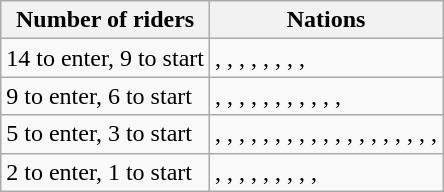<table class="wikitable">
<tr>
<th>Number of riders</th>
<th>Nations</th>
</tr>
<tr>
<td>14 to enter, 9 to start</td>
<td>, , , , , , , , </td>
</tr>
<tr>
<td>9 to enter, 6 to start</td>
<td>, , , , , , , , , , , </td>
</tr>
<tr>
<td>5 to enter, 3 to start</td>
<td>, , , , , , , , , , , , , , , , , , , </td>
</tr>
<tr>
<td>2 to enter, 1 to start</td>
<td>, , , , , , , , , </td>
</tr>
</table>
